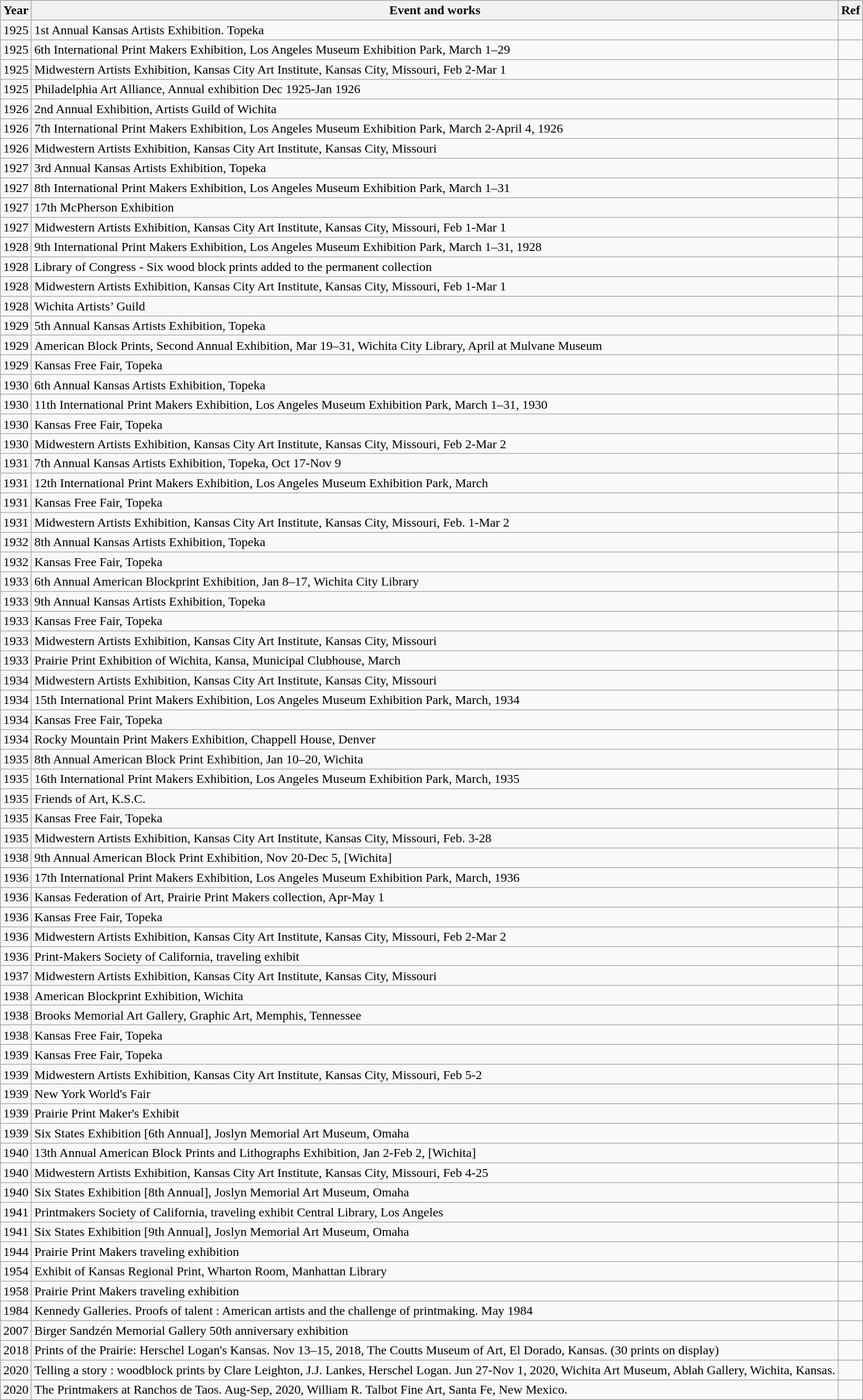<table class="wikitable">
<tr style=" vertical-align: top; line-height: 1.1em;">
<th>Year</th>
<th>Event and works</th>
<th>Ref</th>
</tr>
<tr style=" vertical-align: top; line-height: 1.1em;">
<td>1925</td>
<td>1st Annual Kansas Artists Exhibition. Topeka</td>
<td></td>
</tr>
<tr style=" vertical-align: top; line-height: 1.1em;">
<td>1925</td>
<td>6th International Print Makers Exhibition, Los Angeles Museum Exhibition Park, March 1–29<br></td>
<td></td>
</tr>
<tr style=" vertical-align: top; line-height: 1.1em;">
<td>1925</td>
<td>Midwestern Artists Exhibition, Kansas City Art Institute, Kansas City, Missouri, Feb 2-Mar 1<br></td>
<td></td>
</tr>
<tr style=" vertical-align: top; line-height: 1.1em;">
<td>1925</td>
<td>Philadelphia Art Alliance, Annual exhibition Dec 1925-Jan 1926<br></td>
<td></td>
</tr>
<tr style=" vertical-align: top; line-height: 1.1em;">
<td>1926</td>
<td>2nd Annual Exhibition, Artists Guild of Wichita<br></td>
<td></td>
</tr>
<tr style=" vertical-align: top; line-height: 1.1em;">
<td>1926</td>
<td>7th International Print Makers Exhibition, Los Angeles Museum Exhibition Park, March 2-April 4, 1926<br></td>
<td></td>
</tr>
<tr style=" vertical-align: top; line-height: 1.1em;">
<td>1926</td>
<td>Midwestern Artists Exhibition, Kansas City Art Institute, Kansas City, Missouri<br></td>
<td></td>
</tr>
<tr style=" vertical-align: top; line-height: 1.1em;">
<td>1927</td>
<td>3rd Annual Kansas Artists Exhibition, Topeka</td>
<td></td>
</tr>
<tr style=" vertical-align: top; line-height: 1.1em;">
<td>1927</td>
<td>8th International Print Makers Exhibition, Los Angeles Museum Exhibition Park, March 1–31<br></td>
<td></td>
</tr>
<tr style=" vertical-align: top; line-height: 1.1em;">
<td>1927</td>
<td>17th McPherson Exhibition</td>
<td></td>
</tr>
<tr style=" vertical-align: top; line-height: 1.1em;">
<td>1927</td>
<td>Midwestern Artists Exhibition, Kansas City Art Institute, Kansas City, Missouri, Feb 1-Mar 1<br></td>
<td></td>
</tr>
<tr style=" vertical-align: top; line-height: 1.1em;">
<td>1928</td>
<td>9th International Print Makers Exhibition, Los Angeles Museum Exhibition Park, March 1–31, 1928<br></td>
<td></td>
</tr>
<tr style=" vertical-align: top; line-height: 1.1em;">
<td>1928</td>
<td>Library of Congress - Six wood block prints added to the permanent collection<br></td>
<td></td>
</tr>
<tr style=" vertical-align: top; line-height: 1.1em;">
<td>1928</td>
<td>Midwestern Artists Exhibition, Kansas City Art Institute, Kansas City, Missouri, Feb 1-Mar 1<br></td>
<td></td>
</tr>
<tr style=" vertical-align: top; line-height: 1.1em;">
<td>1928</td>
<td>Wichita Artists’ Guild<br></td>
<td></td>
</tr>
<tr style=" vertical-align: top; line-height: 1.1em;">
<td>1929</td>
<td>5th Annual Kansas Artists Exhibition, Topeka</td>
<td></td>
</tr>
<tr style=" vertical-align: top; line-height: 1.1em;">
<td>1929</td>
<td>American Block Prints, Second Annual Exhibition, Mar 19–31, Wichita City Library, April at Mulvane Museum<br></td>
<td></td>
</tr>
<tr style=" vertical-align: top; line-height: 1.1em;">
<td>1929</td>
<td>Kansas Free Fair, Topeka<br></td>
<td></td>
</tr>
<tr style=" vertical-align: top; line-height: 1.1em;">
<td>1930</td>
<td>6th Annual Kansas Artists Exhibition, Topeka</td>
<td></td>
</tr>
<tr style=" vertical-align: top; line-height: 1.1em;">
<td>1930</td>
<td>11th International Print Makers Exhibition, Los Angeles Museum Exhibition Park, March 1–31, 1930<br></td>
<td></td>
</tr>
<tr style=" vertical-align: top; line-height: 1.1em;">
<td>1930</td>
<td>Kansas Free Fair, Topeka<br></td>
<td></td>
</tr>
<tr style=" vertical-align: top; line-height: 1.1em;">
<td>1930</td>
<td>Midwestern Artists Exhibition, Kansas City Art Institute, Kansas City, Missouri, Feb 2-Mar 2<br></td>
<td></td>
</tr>
<tr style=" vertical-align: top; line-height: 1.1em;">
<td>1931</td>
<td>7th Annual Kansas Artists Exhibition, Topeka, Oct 17-Nov 9</td>
<td></td>
</tr>
<tr style=" vertical-align: top; line-height: 1.1em;">
<td>1931</td>
<td>12th International Print Makers Exhibition, Los Angeles Museum Exhibition Park, March<br></td>
<td></td>
</tr>
<tr style=" vertical-align: top; line-height: 1.1em;">
<td>1931</td>
<td>Kansas Free Fair, Topeka<br></td>
<td></td>
</tr>
<tr style=" vertical-align: top; line-height: 1.1em;">
<td>1931</td>
<td>Midwestern Artists Exhibition, Kansas City Art Institute, Kansas City, Missouri, Feb. 1-Mar 2<br></td>
<td></td>
</tr>
<tr style=" vertical-align: top; line-height: 1.1em;">
<td>1932</td>
<td>8th Annual Kansas Artists Exhibition, Topeka</td>
<td></td>
</tr>
<tr style=" vertical-align: top; line-height: 1.1em;">
<td>1932</td>
<td>Kansas Free Fair, Topeka<br></td>
<td></td>
</tr>
<tr style=" vertical-align: top; line-height: 1.1em;">
<td>1933</td>
<td>6th Annual American Blockprint Exhibition, Jan 8–17, Wichita City Library<br></td>
<td></td>
</tr>
<tr style=" vertical-align: top; line-height: 1.1em;">
<td>1933</td>
<td>9th Annual Kansas Artists Exhibition, Topeka<br></td>
<td></td>
</tr>
<tr style=" vertical-align: top; line-height: 1.1em;">
<td>1933</td>
<td>Kansas Free Fair, Topeka<br></td>
<td></td>
</tr>
<tr style=" vertical-align: top; line-height: 1.1em;">
<td>1933</td>
<td>Midwestern Artists Exhibition, Kansas City Art Institute, Kansas City, Missouri<br></td>
<td></td>
</tr>
<tr style=" vertical-align: top; line-height: 1.1em;">
<td>1933</td>
<td>Prairie Print Exhibition of Wichita, Kansa, Municipal Clubhouse, March</td>
<td></td>
</tr>
<tr style=" vertical-align: top; line-height: 1.1em;">
<td>1934</td>
<td>Midwestern Artists Exhibition, Kansas City Art Institute, Kansas City, Missouri<br></td>
<td></td>
</tr>
<tr style=" vertical-align: top; line-height: 1.1em;">
<td>1934</td>
<td>15th International Print Makers Exhibition, Los Angeles Museum Exhibition Park, March, 1934<br></td>
<td></td>
</tr>
<tr style=" vertical-align: top; line-height: 1.1em;">
<td>1934</td>
<td>Kansas Free Fair, Topeka<br></td>
<td></td>
</tr>
<tr style=" vertical-align: top; line-height: 1.1em;">
<td>1934</td>
<td>Rocky Mountain Print Makers Exhibition, Chappell House, Denver<br></td>
<td></td>
</tr>
<tr style=" vertical-align: top; line-height: 1.1em;">
<td>1935</td>
<td>8th Annual American Block Print Exhibition, Jan 10–20, Wichita<br></td>
<td></td>
</tr>
<tr style=" vertical-align: top; line-height: 1.1em;">
<td>1935</td>
<td>16th International Print Makers Exhibition, Los Angeles Museum Exhibition Park, March, 1935<br></td>
<td></td>
</tr>
<tr style=" vertical-align: top; line-height: 1.1em;">
<td>1935</td>
<td>Friends of Art, K.S.C.<br></td>
<td></td>
</tr>
<tr style=" vertical-align: top; line-height: 1.1em;">
<td>1935</td>
<td>Kansas Free Fair, Topeka<br></td>
<td></td>
</tr>
<tr style=" vertical-align: top; line-height: 1.1em;">
<td>1935</td>
<td>Midwestern Artists Exhibition, Kansas City Art Institute, Kansas City, Missouri, Feb. 3-28<br></td>
<td></td>
</tr>
<tr style=" vertical-align: top; line-height: 1.1em;">
<td>1938</td>
<td>9th Annual American Block Print Exhibition, Nov 20-Dec 5, [Wichita]<br></td>
<td></td>
</tr>
<tr style=" vertical-align: top; line-height: 1.1em;">
<td>1936</td>
<td>17th International Print Makers Exhibition, Los Angeles Museum Exhibition Park, March, 1936<br></td>
<td></td>
</tr>
<tr style=" vertical-align: top; line-height: 1.1em;">
<td>1936</td>
<td>Kansas Federation of Art, Prairie Print Makers collection, Apr-May 1</td>
<td></td>
</tr>
<tr style=" vertical-align: top; line-height: 1.1em;">
<td>1936</td>
<td>Kansas Free Fair, Topeka<br></td>
<td></td>
</tr>
<tr style=" vertical-align: top; line-height: 1.1em;">
<td>1936</td>
<td>Midwestern Artists Exhibition, Kansas City Art Institute, Kansas City, Missouri, Feb 2-Mar 2<br></td>
<td></td>
</tr>
<tr style=" vertical-align: top; line-height: 1.1em;">
<td>1936</td>
<td>Print-Makers Society of California, traveling exhibit<br></td>
<td></td>
</tr>
<tr style=" vertical-align: top; line-height: 1.1em;">
<td>1937</td>
<td>Midwestern Artists Exhibition, Kansas City Art Institute, Kansas City, Missouri<br></td>
<td></td>
</tr>
<tr style=" vertical-align: top; line-height: 1.1em;">
<td>1938</td>
<td>American Blockprint Exhibition, Wichita<br></td>
<td></td>
</tr>
<tr style=" vertical-align: top; line-height: 1.1em;">
<td>1938</td>
<td>Brooks Memorial Art Gallery, Graphic Art, Memphis, Tennessee</td>
<td></td>
</tr>
<tr style=" vertical-align: top; line-height: 1.1em;">
<td>1938</td>
<td>Kansas Free Fair, Topeka<br></td>
<td></td>
</tr>
<tr style=" vertical-align: top; line-height: 1.1em;">
<td>1939</td>
<td>Kansas Free Fair, Topeka<br></td>
<td></td>
</tr>
<tr style=" vertical-align: top; line-height: 1.1em;">
<td>1939</td>
<td>Midwestern Artists Exhibition, Kansas City Art Institute, Kansas City, Missouri, Feb 5-2<br></td>
<td></td>
</tr>
<tr style=" vertical-align: top; line-height: 1.1em;">
<td>1939</td>
<td>New York World's Fair<br></td>
<td></td>
</tr>
<tr style=" vertical-align: top; line-height: 1.1em;">
<td>1939</td>
<td>Prairie Print Maker's Exhibit</td>
<td></td>
</tr>
<tr style=" vertical-align: top; line-height: 1.1em;">
<td>1939</td>
<td>Six States Exhibition [6th Annual], Joslyn Memorial Art Museum, Omaha</td>
<td></td>
</tr>
<tr style=" vertical-align: top; line-height: 1.1em;">
<td>1940</td>
<td>13th Annual American Block Prints and Lithographs Exhibition, Jan 2-Feb 2, [Wichita]<br></td>
<td></td>
</tr>
<tr style=" vertical-align: top; line-height: 1.1em;">
<td>1940</td>
<td>Midwestern Artists Exhibition, Kansas City Art Institute, Kansas City, Missouri, Feb 4-25<br></td>
<td></td>
</tr>
<tr style=" vertical-align: top; line-height: 1.1em;">
<td>1940</td>
<td>Six States Exhibition [8th Annual], Joslyn Memorial Art Museum, Omaha</td>
<td></td>
</tr>
<tr style=" vertical-align: top; line-height: 1.1em;">
<td>1941</td>
<td>Printmakers Society of California, traveling exhibit Central Library, Los Angeles</td>
<td></td>
</tr>
<tr style=" vertical-align: top; line-height: 1.1em;">
<td>1941</td>
<td>Six States Exhibition [9th Annual], Joslyn Memorial Art Museum, Omaha</td>
<td></td>
</tr>
<tr style=" vertical-align: top; line-height: 1.1em;">
<td>1944</td>
<td>Prairie Print Makers traveling exhibition</td>
<td></td>
</tr>
<tr style=" vertical-align: top; line-height: 1.1em;">
<td>1954</td>
<td>Exhibit of Kansas Regional Print, Wharton Room, Manhattan Library</td>
<td></td>
</tr>
<tr style=" vertical-align: top; line-height: 1.1em;">
<td>1958</td>
<td>Prairie Print Makers traveling exhibition</td>
<td></td>
</tr>
<tr style=" vertical-align: top; line-height: 1.1em;">
<td>1984</td>
<td>Kennedy Galleries. Proofs of talent : American artists and the challenge of printmaking. May 1984<br></td>
<td></td>
</tr>
<tr style=" vertical-align: top; line-height: 1.1em;">
<td>2007</td>
<td>Birger Sandzén Memorial Gallery 50th anniversary exhibition</td>
<td></td>
</tr>
<tr style=" vertical-align: top; line-height: 1.1em;">
<td>2018</td>
<td>Prints of the Prairie: Herschel Logan's Kansas. Nov 13–15, 2018, The Coutts Museum of Art, El Dorado, Kansas. (30 prints on display)</td>
<td></td>
</tr>
<tr style=" vertical-align: top; line-height: 1.1em;">
<td>2020</td>
<td>Telling a story : woodblock prints by Clare Leighton, J.J. Lankes, Herschel Logan. Jun 27-Nov 1, 2020, Wichita Art Museum, Ablah Gallery, Wichita, Kansas.</td>
<td></td>
</tr>
<tr style=" vertical-align: top; line-height: 1.1em;">
<td>2020</td>
<td>The Printmakers at Ranchos de Taos. Aug-Sep, 2020, William R. Talbot Fine Art, Santa Fe, New Mexico.<br></td>
<td></td>
</tr>
</table>
